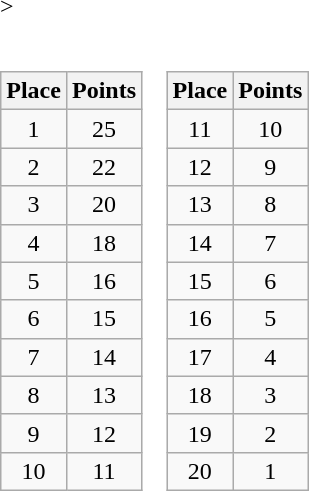<table border=0 cellpadding=0 cellspacing=0>>
<tr>
<td><br><table class="wikitable">
<tr align="center">
<th>Place</th>
<th>Points</th>
</tr>
<tr align="center">
<td>1</td>
<td>25</td>
</tr>
<tr align="center">
<td>2</td>
<td>22</td>
</tr>
<tr align="center">
<td>3</td>
<td>20</td>
</tr>
<tr align="center">
<td>4</td>
<td>18</td>
</tr>
<tr align="center">
<td>5</td>
<td>16</td>
</tr>
<tr align="center">
<td>6</td>
<td>15</td>
</tr>
<tr align="center">
<td>7</td>
<td>14</td>
</tr>
<tr align="center">
<td>8</td>
<td>13</td>
</tr>
<tr align="center">
<td>9</td>
<td>12</td>
</tr>
<tr align="center">
<td>10</td>
<td>11</td>
</tr>
</table>
</td>
<td><br><table class="wikitable">
<tr align="center">
<th>Place</th>
<th>Points</th>
</tr>
<tr align="center">
<td>11</td>
<td>10</td>
</tr>
<tr align="center">
<td>12</td>
<td>9</td>
</tr>
<tr align="center">
<td>13</td>
<td>8</td>
</tr>
<tr align="center">
<td>14</td>
<td>7</td>
</tr>
<tr align="center">
<td>15</td>
<td>6</td>
</tr>
<tr align="center">
<td>16</td>
<td>5</td>
</tr>
<tr align="center">
<td>17</td>
<td>4</td>
</tr>
<tr align="center">
<td>18</td>
<td>3</td>
</tr>
<tr align="center">
<td>19</td>
<td>2</td>
</tr>
<tr align="center">
<td>20</td>
<td>1</td>
</tr>
</table>
</td>
</tr>
</table>
